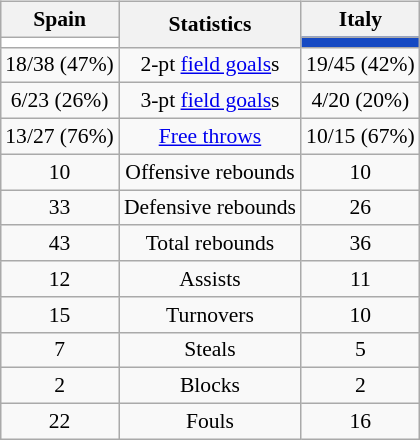<table style="width:100%;">
<tr>
<td valign=top align=right width=33%><br>













</td>
<td style="vertical-align:top; align:center; width:33%;"><br><table style="width:100%;">
<tr>
<td style="width=50%;"></td>
<td></td>
<td style="width=50%;"></td>
</tr>
</table>
<table class="wikitable" align="center" style="font-size:90%; text-align:center; margin:auto">
<tr>
<th>Spain</th>
<th rowspan=2>Statistics</th>
<th>Italy</th>
</tr>
<tr>
<td style="background:#FFFFFF;"></td>
<td style="background:#1549C3;"></td>
</tr>
<tr>
<td>18/38 (47%)</td>
<td>2-pt <a href='#'>field goals</a>s</td>
<td>19/45 (42%)</td>
</tr>
<tr>
<td>6/23 (26%)</td>
<td>3-pt <a href='#'>field goals</a>s</td>
<td>4/20 (20%)</td>
</tr>
<tr>
<td>13/27 (76%)</td>
<td><a href='#'>Free throws</a></td>
<td>10/15 (67%)</td>
</tr>
<tr>
<td>10</td>
<td>Offensive rebounds</td>
<td>10</td>
</tr>
<tr>
<td>33</td>
<td>Defensive rebounds</td>
<td>26</td>
</tr>
<tr>
<td>43</td>
<td>Total rebounds</td>
<td>36</td>
</tr>
<tr>
<td>12</td>
<td>Assists</td>
<td>11</td>
</tr>
<tr>
<td>15</td>
<td>Turnovers</td>
<td>10</td>
</tr>
<tr>
<td>7</td>
<td>Steals</td>
<td>5</td>
</tr>
<tr>
<td>2</td>
<td>Blocks</td>
<td>2</td>
</tr>
<tr>
<td>22</td>
<td>Fouls</td>
<td>16</td>
</tr>
</table>
</td>
<td style="vertical-align:top; align:left; width:33%;"><br>













</td>
</tr>
</table>
